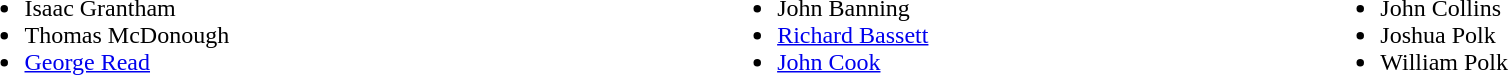<table width=100%>
<tr valign=top>
<td><br><ul><li>Isaac Grantham</li><li>Thomas McDonough</li><li><a href='#'>George Read</a></li></ul></td>
<td><br><ul><li>John Banning</li><li><a href='#'>Richard Bassett</a></li><li><a href='#'>John Cook</a></li></ul></td>
<td><br><ul><li>John Collins</li><li>Joshua Polk</li><li>William Polk</li></ul></td>
</tr>
</table>
